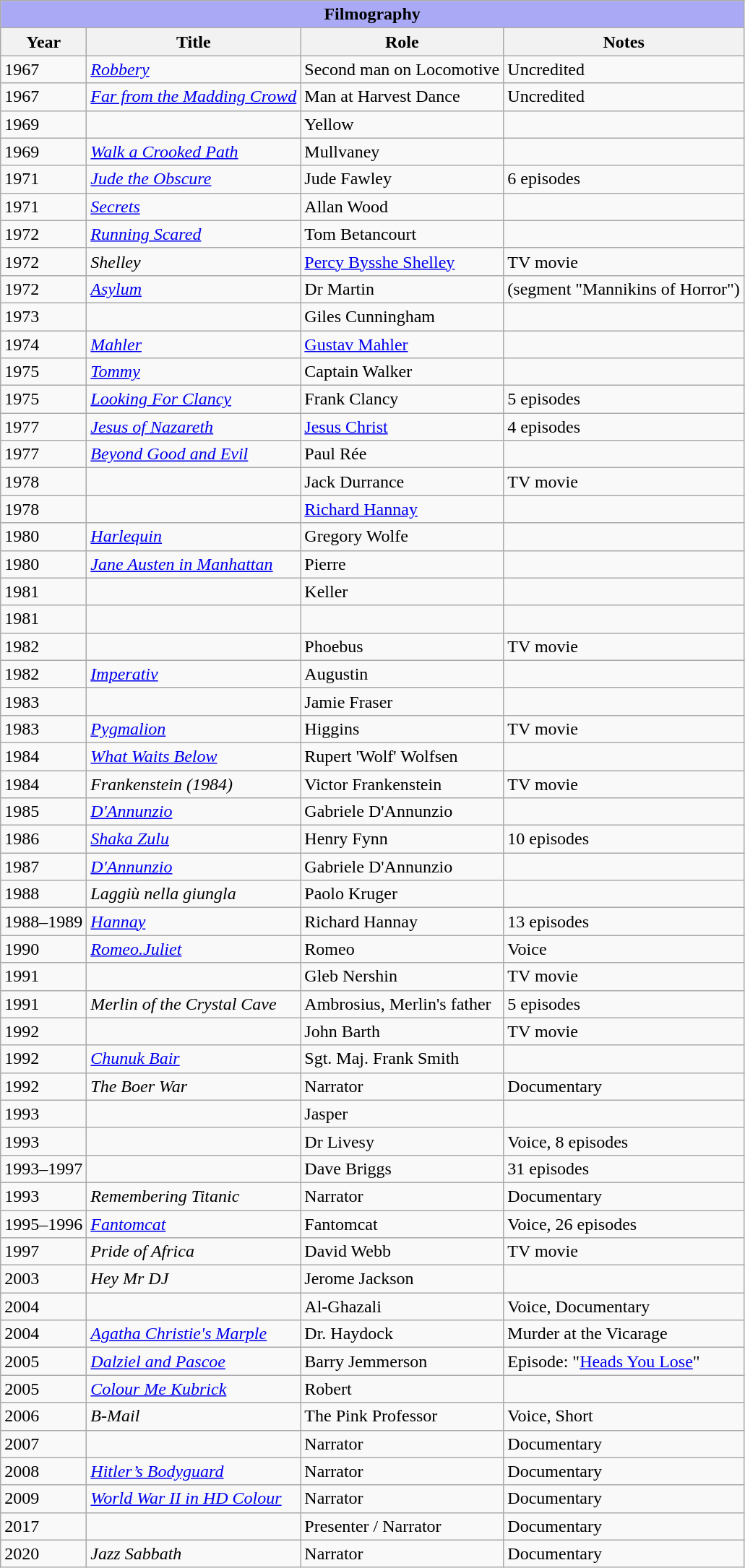<table class="wikitable sortable">
<tr>
<th colspan="4" style="text-align:center; background:#a9a9f5;">Filmography</th>
</tr>
<tr>
<th>Year</th>
<th>Title</th>
<th>Role</th>
<th>Notes</th>
</tr>
<tr>
<td>1967</td>
<td><em><a href='#'>Robbery</a></em></td>
<td>Second man on Locomotive</td>
<td>Uncredited</td>
</tr>
<tr>
<td>1967</td>
<td><em><a href='#'>Far from the Madding Crowd</a></em></td>
<td>Man at Harvest Dance</td>
<td>Uncredited</td>
</tr>
<tr>
<td>1969</td>
<td><em></em></td>
<td>Yellow</td>
<td></td>
</tr>
<tr>
<td>1969</td>
<td><em><a href='#'>Walk a Crooked Path</a></em></td>
<td>Mullvaney</td>
<td></td>
</tr>
<tr>
<td>1971</td>
<td><em><a href='#'>Jude the Obscure</a></em></td>
<td>Jude Fawley</td>
<td>6 episodes</td>
</tr>
<tr>
<td>1971</td>
<td><em><a href='#'>Secrets</a></em></td>
<td>Allan Wood</td>
<td></td>
</tr>
<tr>
<td>1972</td>
<td><em><a href='#'>Running Scared</a></em></td>
<td>Tom Betancourt</td>
<td></td>
</tr>
<tr>
<td>1972</td>
<td><em>Shelley</em></td>
<td><a href='#'>Percy Bysshe Shelley</a></td>
<td>TV movie</td>
</tr>
<tr>
<td>1972</td>
<td><em><a href='#'>Asylum</a></em></td>
<td>Dr Martin</td>
<td>(segment "Mannikins of Horror")</td>
</tr>
<tr>
<td>1973</td>
<td><em></em></td>
<td>Giles Cunningham</td>
<td></td>
</tr>
<tr>
<td>1974</td>
<td><em><a href='#'>Mahler</a></em></td>
<td><a href='#'>Gustav Mahler</a></td>
<td></td>
</tr>
<tr>
<td>1975</td>
<td><em><a href='#'>Tommy</a></em></td>
<td>Captain Walker</td>
<td></td>
</tr>
<tr>
<td>1975</td>
<td><em><a href='#'>Looking For Clancy</a></em></td>
<td>Frank Clancy</td>
<td>5 episodes</td>
</tr>
<tr>
<td>1977</td>
<td><em><a href='#'>Jesus of Nazareth</a></em></td>
<td><a href='#'>Jesus Christ</a></td>
<td>4 episodes</td>
</tr>
<tr>
<td>1977</td>
<td><em><a href='#'>Beyond Good and Evil</a></em></td>
<td>Paul Rée</td>
<td></td>
</tr>
<tr>
<td>1978</td>
<td><em></em></td>
<td>Jack Durrance</td>
<td>TV movie</td>
</tr>
<tr>
<td>1978</td>
<td><em></em></td>
<td><a href='#'>Richard Hannay</a></td>
<td></td>
</tr>
<tr>
<td>1980</td>
<td><em><a href='#'>Harlequin</a></em></td>
<td>Gregory Wolfe</td>
<td></td>
</tr>
<tr>
<td>1980</td>
<td><em><a href='#'>Jane Austen in Manhattan</a></em></td>
<td>Pierre</td>
<td></td>
</tr>
<tr>
<td>1981</td>
<td><em></em></td>
<td>Keller</td>
<td></td>
</tr>
<tr>
<td>1981</td>
<td><em></em></td>
<td></td>
</tr>
<tr>
<td>1982</td>
<td><em></em></td>
<td>Phoebus</td>
<td>TV movie</td>
</tr>
<tr>
<td>1982</td>
<td><em><a href='#'>Imperativ</a></em></td>
<td>Augustin</td>
<td></td>
</tr>
<tr>
<td>1983</td>
<td><em></em></td>
<td>Jamie Fraser</td>
<td></td>
</tr>
<tr>
<td>1983</td>
<td><em><a href='#'>Pygmalion</a></em></td>
<td>Higgins</td>
<td>TV movie</td>
</tr>
<tr>
<td>1984</td>
<td><em><a href='#'>What Waits Below</a></em></td>
<td>Rupert 'Wolf' Wolfsen</td>
<td></td>
</tr>
<tr>
<td>1984</td>
<td><em>Frankenstein (1984)</em></td>
<td>Victor Frankenstein</td>
<td>TV movie</td>
</tr>
<tr>
<td>1985</td>
<td><em><a href='#'>D'Annunzio</a></em></td>
<td>Gabriele D'Annunzio</td>
<td></td>
</tr>
<tr>
<td>1986</td>
<td><em><a href='#'>Shaka Zulu</a></em></td>
<td>Henry Fynn</td>
<td>10 episodes</td>
</tr>
<tr>
<td>1987</td>
<td><em><a href='#'>D'Annunzio</a></em></td>
<td>Gabriele D'Annunzio</td>
<td></td>
</tr>
<tr>
<td>1988</td>
<td><em>Laggiù nella giungla</em></td>
<td>Paolo Kruger</td>
<td></td>
</tr>
<tr>
<td>1988–1989</td>
<td><em><a href='#'>Hannay</a></em></td>
<td>Richard Hannay</td>
<td>13 episodes</td>
</tr>
<tr>
<td>1990</td>
<td><em><a href='#'>Romeo.Juliet</a></em></td>
<td>Romeo</td>
<td>Voice</td>
</tr>
<tr>
<td>1991</td>
<td><em></em></td>
<td>Gleb Nershin</td>
<td>TV movie</td>
</tr>
<tr>
<td>1991</td>
<td><em>Merlin of the Crystal Cave</em></td>
<td>Ambrosius, Merlin's father</td>
<td>5 episodes</td>
</tr>
<tr>
<td>1992</td>
<td><em></em></td>
<td>John Barth</td>
<td>TV movie</td>
</tr>
<tr>
<td>1992</td>
<td><em><a href='#'>Chunuk Bair</a></em></td>
<td>Sgt. Maj. Frank Smith</td>
<td></td>
</tr>
<tr>
<td>1992</td>
<td><em>The Boer War</em></td>
<td>Narrator</td>
<td>Documentary</td>
</tr>
<tr>
<td>1993</td>
<td><em></em></td>
<td>Jasper</td>
<td></td>
</tr>
<tr>
<td>1993</td>
<td><em></em></td>
<td>Dr Livesy</td>
<td>Voice, 8 episodes</td>
</tr>
<tr>
<td>1993–1997</td>
<td><em></em></td>
<td>Dave Briggs</td>
<td>31 episodes</td>
</tr>
<tr>
<td>1993</td>
<td><em>Remembering Titanic</em></td>
<td>Narrator</td>
<td>Documentary</td>
</tr>
<tr>
<td>1995–1996</td>
<td><em><a href='#'>Fantomcat</a></em></td>
<td>Fantomcat</td>
<td>Voice, 26 episodes</td>
</tr>
<tr>
<td>1997</td>
<td><em>Pride of Africa</em></td>
<td>David Webb</td>
<td>TV movie</td>
</tr>
<tr>
<td>2003</td>
<td><em>Hey Mr DJ</em></td>
<td>Jerome Jackson</td>
<td></td>
</tr>
<tr>
<td>2004</td>
<td><em></em></td>
<td>Al-Ghazali</td>
<td>Voice, Documentary</td>
</tr>
<tr>
<td>2004</td>
<td><em><a href='#'>Agatha Christie's Marple</a></em></td>
<td>Dr. Haydock</td>
<td>Murder at the Vicarage</td>
</tr>
<tr>
<td>2005</td>
<td><em><a href='#'>Dalziel and Pascoe</a></em></td>
<td>Barry Jemmerson</td>
<td>Episode: "<a href='#'>Heads You Lose</a>"</td>
</tr>
<tr>
<td>2005</td>
<td><em><a href='#'>Colour Me Kubrick</a></em></td>
<td>Robert</td>
<td></td>
</tr>
<tr>
<td>2006</td>
<td><em>B-Mail</em></td>
<td>The Pink Professor</td>
<td>Voice, Short</td>
</tr>
<tr>
<td>2007</td>
<td><em></em></td>
<td>Narrator</td>
<td>Documentary</td>
</tr>
<tr>
<td>2008</td>
<td><em><a href='#'>Hitler’s Bodyguard</a></em></td>
<td>Narrator</td>
<td>Documentary</td>
</tr>
<tr>
<td>2009</td>
<td><em><a href='#'>World War II in HD Colour</a></em></td>
<td>Narrator</td>
<td>Documentary</td>
</tr>
<tr>
<td>2017</td>
<td><em></em></td>
<td>Presenter / Narrator</td>
<td>Documentary</td>
</tr>
<tr>
<td>2020</td>
<td><em>Jazz Sabbath</em></td>
<td>Narrator</td>
<td>Documentary</td>
</tr>
</table>
